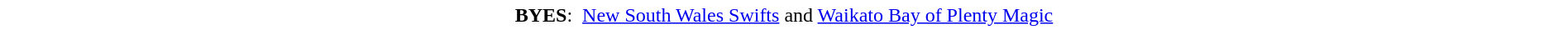<table style="background:white; text-align:center; width:100%;">
<tr>
<td><strong>BYES</strong>:  <a href='#'>New South Wales Swifts</a> and <a href='#'>Waikato Bay of Plenty Magic</a></td>
</tr>
</table>
